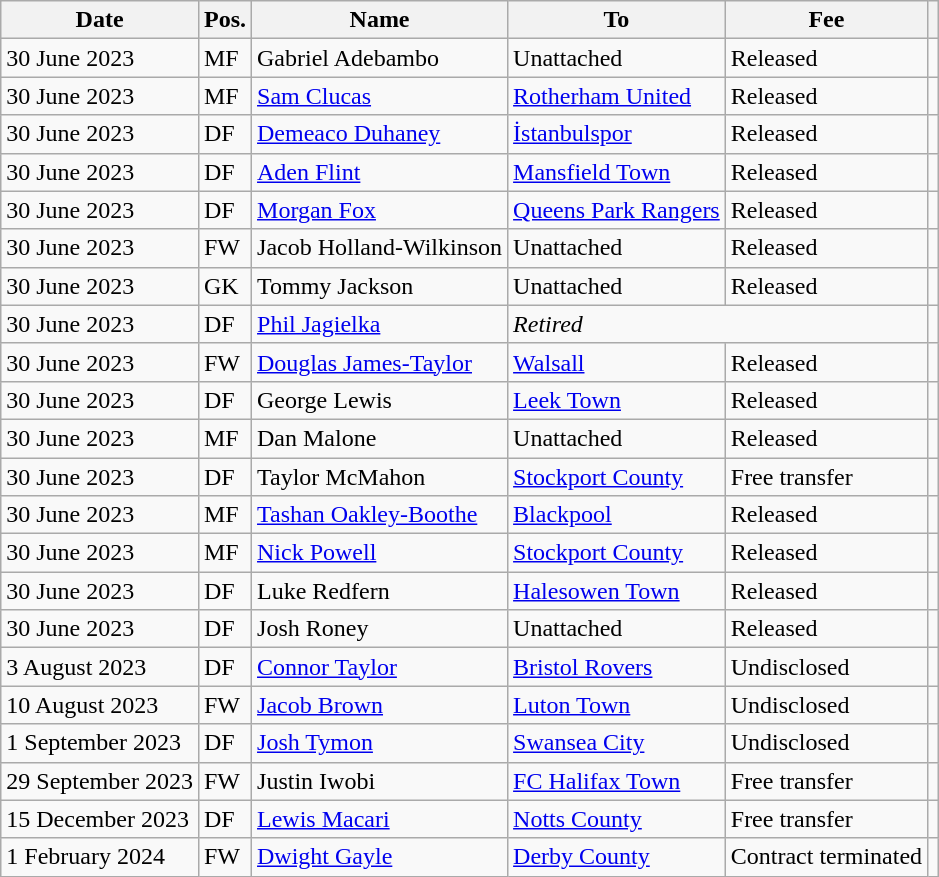<table class="wikitable">
<tr>
<th>Date</th>
<th>Pos.</th>
<th>Name</th>
<th>To</th>
<th>Fee</th>
<th></th>
</tr>
<tr>
<td>30 June 2023</td>
<td>MF</td>
<td> Gabriel Adebambo</td>
<td>Unattached</td>
<td>Released</td>
<td></td>
</tr>
<tr>
<td>30 June 2023</td>
<td>MF</td>
<td> <a href='#'>Sam Clucas</a></td>
<td> <a href='#'>Rotherham United</a></td>
<td>Released</td>
<td></td>
</tr>
<tr>
<td>30 June 2023</td>
<td>DF</td>
<td> <a href='#'>Demeaco Duhaney</a></td>
<td> <a href='#'>İstanbulspor</a></td>
<td>Released</td>
<td></td>
</tr>
<tr>
<td>30 June 2023</td>
<td>DF</td>
<td> <a href='#'>Aden Flint</a></td>
<td> <a href='#'>Mansfield Town</a></td>
<td>Released</td>
<td></td>
</tr>
<tr>
<td>30 June 2023</td>
<td>DF</td>
<td> <a href='#'>Morgan Fox</a></td>
<td> <a href='#'>Queens Park Rangers</a></td>
<td>Released</td>
<td></td>
</tr>
<tr>
<td>30 June 2023</td>
<td>FW</td>
<td> Jacob Holland-Wilkinson</td>
<td>Unattached</td>
<td>Released</td>
<td></td>
</tr>
<tr>
<td>30 June 2023</td>
<td>GK</td>
<td> Tommy Jackson</td>
<td>Unattached</td>
<td>Released</td>
<td></td>
</tr>
<tr>
<td>30 June 2023</td>
<td>DF</td>
<td> <a href='#'>Phil Jagielka</a></td>
<td colspan=2><em>Retired</em></td>
<td></td>
</tr>
<tr>
<td>30 June 2023</td>
<td>FW</td>
<td> <a href='#'>Douglas James-Taylor</a></td>
<td> <a href='#'>Walsall</a></td>
<td>Released</td>
<td></td>
</tr>
<tr>
<td>30 June 2023</td>
<td>DF</td>
<td> George Lewis</td>
<td> <a href='#'>Leek Town</a></td>
<td>Released</td>
<td></td>
</tr>
<tr>
<td>30 June 2023</td>
<td>MF</td>
<td> Dan Malone</td>
<td>Unattached</td>
<td>Released</td>
<td></td>
</tr>
<tr>
<td>30 June 2023</td>
<td>DF</td>
<td> Taylor McMahon</td>
<td> <a href='#'>Stockport County</a></td>
<td>Free transfer</td>
<td></td>
</tr>
<tr>
<td>30 June 2023</td>
<td>MF</td>
<td> <a href='#'>Tashan Oakley-Boothe</a></td>
<td> <a href='#'>Blackpool</a></td>
<td>Released</td>
<td></td>
</tr>
<tr>
<td>30 June 2023</td>
<td>MF</td>
<td> <a href='#'>Nick Powell</a></td>
<td> <a href='#'>Stockport County</a></td>
<td>Released</td>
<td></td>
</tr>
<tr>
<td>30 June 2023</td>
<td>DF</td>
<td> Luke Redfern</td>
<td> <a href='#'>Halesowen Town</a></td>
<td>Released</td>
<td></td>
</tr>
<tr>
<td>30 June 2023</td>
<td>DF</td>
<td> Josh Roney</td>
<td>Unattached</td>
<td>Released</td>
<td></td>
</tr>
<tr>
<td>3 August 2023</td>
<td>DF</td>
<td> <a href='#'>Connor Taylor</a></td>
<td> <a href='#'>Bristol Rovers</a></td>
<td>Undisclosed</td>
<td></td>
</tr>
<tr>
<td>10 August 2023</td>
<td>FW</td>
<td> <a href='#'>Jacob Brown</a></td>
<td> <a href='#'>Luton Town</a></td>
<td>Undisclosed</td>
<td></td>
</tr>
<tr>
<td>1 September 2023</td>
<td>DF</td>
<td> <a href='#'>Josh Tymon</a></td>
<td> <a href='#'>Swansea City</a></td>
<td>Undisclosed</td>
<td></td>
</tr>
<tr>
<td>29 September 2023</td>
<td>FW</td>
<td> Justin Iwobi</td>
<td> <a href='#'>FC Halifax Town</a></td>
<td>Free transfer</td>
<td></td>
</tr>
<tr>
<td>15 December 2023</td>
<td>DF</td>
<td> <a href='#'>Lewis Macari</a></td>
<td> <a href='#'>Notts County</a></td>
<td>Free transfer</td>
<td></td>
</tr>
<tr>
<td>1 February 2024</td>
<td>FW</td>
<td> <a href='#'>Dwight Gayle</a></td>
<td> <a href='#'>Derby County</a></td>
<td>Contract terminated</td>
<td></td>
</tr>
</table>
